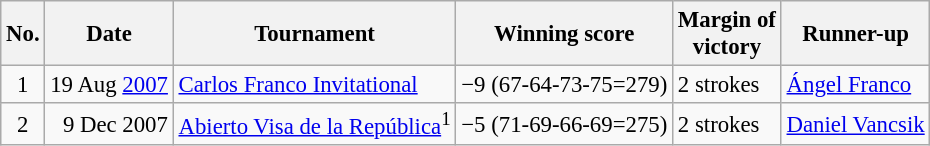<table class="wikitable" style="font-size:95%;">
<tr>
<th>No.</th>
<th>Date</th>
<th>Tournament</th>
<th>Winning score</th>
<th>Margin of<br>victory</th>
<th>Runner-up</th>
</tr>
<tr>
<td align=center>1</td>
<td align=right>19 Aug <a href='#'>2007</a></td>
<td><a href='#'>Carlos Franco Invitational</a></td>
<td>−9 (67-64-73-75=279)</td>
<td>2 strokes</td>
<td> <a href='#'>Ángel Franco</a></td>
</tr>
<tr>
<td align=center>2</td>
<td align=right>9 Dec 2007</td>
<td><a href='#'>Abierto Visa de la República</a><sup>1</sup></td>
<td>−5 (71-69-66-69=275)</td>
<td>2 strokes</td>
<td> <a href='#'>Daniel Vancsik</a></td>
</tr>
</table>
